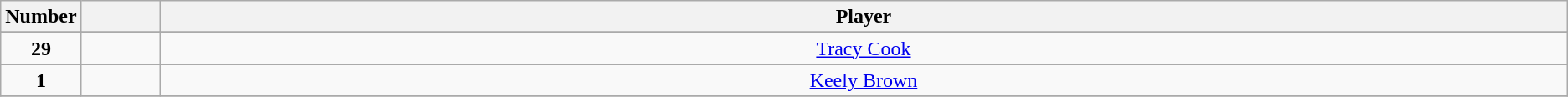<table class="wikitable" style="text-align:center">
<tr>
<th width=5%>Number</th>
<th width=5%></th>
<th !width=10%>Player</th>
</tr>
<tr>
</tr>
<tr>
<td><strong>29</strong></td>
<td></td>
<td><a href='#'>Tracy Cook</a></td>
</tr>
<tr>
</tr>
<tr>
<td><strong>1</strong></td>
<td></td>
<td><a href='#'>Keely Brown</a></td>
</tr>
<tr>
</tr>
</table>
